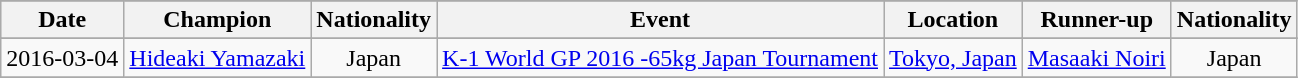<table class="wikitable" style="text-align:center">
<tr>
</tr>
<tr bgcolor="#dddddd">
<th>Date</th>
<th>Champion</th>
<th>Nationality</th>
<th>Event</th>
<th>Location</th>
<th>Runner-up</th>
<th>Nationality</th>
</tr>
<tr>
</tr>
<tr>
<td>2016-03-04</td>
<td><a href='#'>Hideaki Yamazaki</a></td>
<td> Japan</td>
<td><a href='#'>K-1 World GP 2016 -65kg Japan Tournament</a></td>
<td><a href='#'>Tokyo, Japan</a></td>
<td><a href='#'>Masaaki Noiri</a></td>
<td> Japan</td>
</tr>
<tr>
</tr>
</table>
